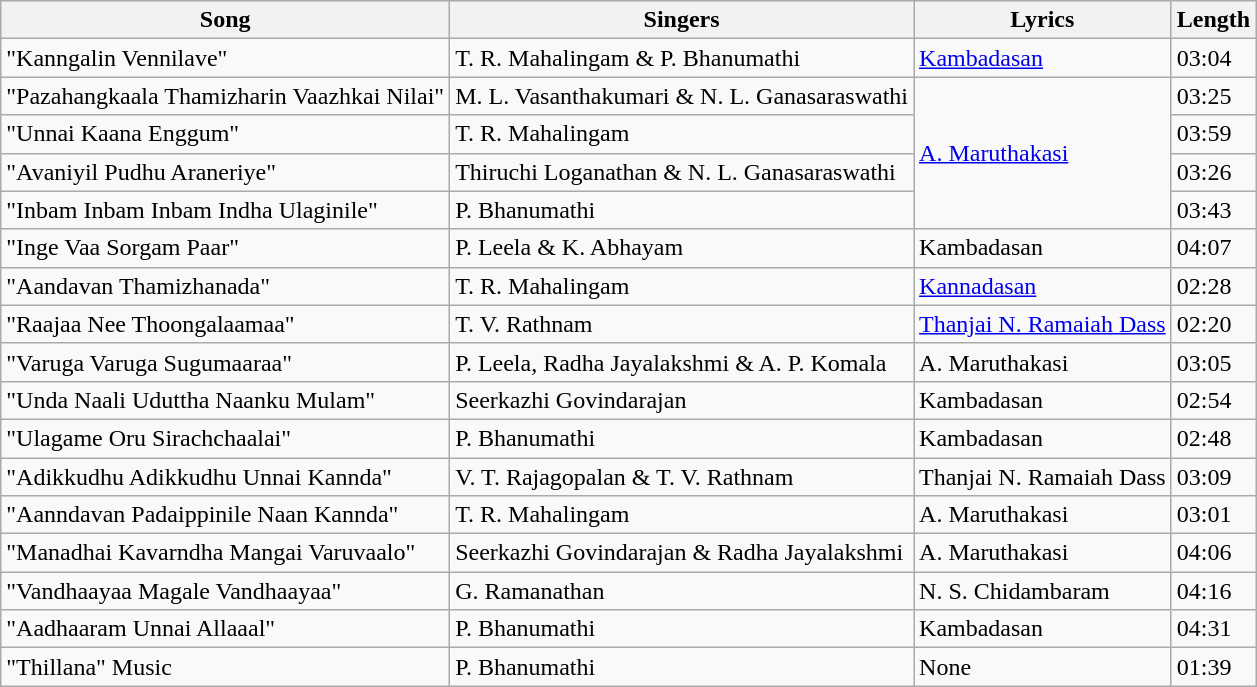<table class="wikitable">
<tr>
<th>Song</th>
<th>Singers</th>
<th>Lyrics</th>
<th>Length</th>
</tr>
<tr>
<td>"Kanngalin Vennilave"</td>
<td>T. R. Mahalingam & P. Bhanumathi</td>
<td><a href='#'>Kambadasan</a></td>
<td>03:04</td>
</tr>
<tr>
<td>"Pazahangkaala Thamizharin Vaazhkai Nilai"</td>
<td>M. L. Vasanthakumari &  N. L. Ganasaraswathi</td>
<td rowspan="4"><a href='#'>A. Maruthakasi</a></td>
<td>03:25</td>
</tr>
<tr>
<td>"Unnai Kaana Enggum"</td>
<td>T. R. Mahalingam</td>
<td>03:59</td>
</tr>
<tr>
<td>"Avaniyil Pudhu Araneriye"</td>
<td>Thiruchi Loganathan &  N. L. Ganasaraswathi</td>
<td>03:26</td>
</tr>
<tr>
<td>"Inbam Inbam Inbam Indha Ulaginile"</td>
<td>P. Bhanumathi</td>
<td>03:43</td>
</tr>
<tr>
<td>"Inge Vaa Sorgam Paar"</td>
<td>P. Leela & K. Abhayam</td>
<td>Kambadasan</td>
<td>04:07</td>
</tr>
<tr>
<td>"Aandavan Thamizhanada"</td>
<td>T. R. Mahalingam</td>
<td><a href='#'>Kannadasan</a></td>
<td>02:28</td>
</tr>
<tr>
<td>"Raajaa Nee Thoongalaamaa"</td>
<td>T. V. Rathnam</td>
<td><a href='#'>Thanjai N. Ramaiah Dass</a></td>
<td>02:20</td>
</tr>
<tr>
<td>"Varuga Varuga Sugumaaraa"</td>
<td>P. Leela, Radha Jayalakshmi & A. P. Komala</td>
<td>A. Maruthakasi</td>
<td>03:05</td>
</tr>
<tr>
<td>"Unda Naali Uduttha Naanku Mulam"</td>
<td>Seerkazhi Govindarajan</td>
<td>Kambadasan</td>
<td>02:54</td>
</tr>
<tr>
<td>"Ulagame Oru Sirachchaalai"</td>
<td>P. Bhanumathi</td>
<td>Kambadasan</td>
<td>02:48</td>
</tr>
<tr>
<td>"Adikkudhu Adikkudhu Unnai Kannda"</td>
<td>V. T. Rajagopalan & T. V. Rathnam</td>
<td>Thanjai N. Ramaiah Dass</td>
<td>03:09</td>
</tr>
<tr>
<td>"Aanndavan Padaippinile Naan Kannda"</td>
<td>T. R. Mahalingam</td>
<td>A. Maruthakasi</td>
<td>03:01</td>
</tr>
<tr>
<td>"Manadhai Kavarndha Mangai Varuvaalo"</td>
<td>Seerkazhi Govindarajan & Radha Jayalakshmi</td>
<td>A. Maruthakasi</td>
<td>04:06</td>
</tr>
<tr>
<td>"Vandhaayaa Magale Vandhaayaa"</td>
<td>G. Ramanathan</td>
<td>N. S. Chidambaram</td>
<td>04:16</td>
</tr>
<tr>
<td>"Aadhaaram Unnai Allaaal"</td>
<td>P. Bhanumathi</td>
<td>Kambadasan</td>
<td>04:31</td>
</tr>
<tr>
<td>"Thillana" Music</td>
<td>P. Bhanumathi</td>
<td>None</td>
<td>01:39</td>
</tr>
</table>
